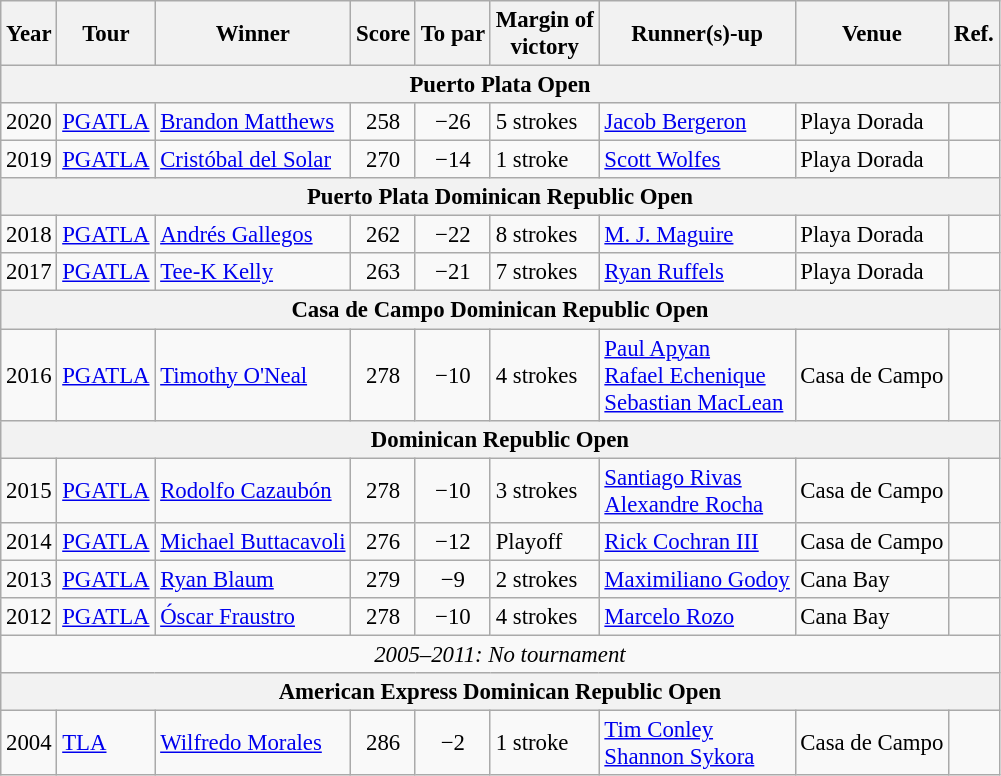<table class="wikitable" style="font-size:95%">
<tr>
<th>Year</th>
<th>Tour</th>
<th>Winner</th>
<th>Score</th>
<th>To par</th>
<th>Margin of<br>victory</th>
<th>Runner(s)-up</th>
<th>Venue</th>
<th>Ref.</th>
</tr>
<tr>
<th colspan=9>Puerto Plata Open</th>
</tr>
<tr>
<td>2020</td>
<td><a href='#'>PGATLA</a></td>
<td> <a href='#'>Brandon Matthews</a></td>
<td align=center>258</td>
<td align=center>−26</td>
<td>5 strokes</td>
<td> <a href='#'>Jacob Bergeron</a></td>
<td>Playa Dorada</td>
<td></td>
</tr>
<tr>
<td>2019</td>
<td><a href='#'>PGATLA</a></td>
<td> <a href='#'>Cristóbal del Solar</a></td>
<td align=center>270</td>
<td align=center>−14</td>
<td>1 stroke</td>
<td> <a href='#'>Scott Wolfes</a></td>
<td>Playa Dorada</td>
<td></td>
</tr>
<tr>
<th colspan=9>Puerto Plata Dominican Republic Open</th>
</tr>
<tr>
<td>2018</td>
<td><a href='#'>PGATLA</a></td>
<td> <a href='#'>Andrés Gallegos</a></td>
<td align=center>262</td>
<td align=center>−22</td>
<td>8 strokes</td>
<td> <a href='#'>M. J. Maguire</a></td>
<td>Playa Dorada</td>
<td></td>
</tr>
<tr>
<td>2017</td>
<td><a href='#'>PGATLA</a></td>
<td> <a href='#'>Tee-K Kelly</a></td>
<td align=center>263</td>
<td align=center>−21</td>
<td>7 strokes</td>
<td> <a href='#'>Ryan Ruffels</a></td>
<td>Playa Dorada</td>
<td></td>
</tr>
<tr>
<th colspan=9>Casa de Campo Dominican Republic Open</th>
</tr>
<tr>
<td>2016</td>
<td><a href='#'>PGATLA</a></td>
<td> <a href='#'>Timothy O'Neal</a></td>
<td align=center>278</td>
<td align=center>−10</td>
<td>4 strokes</td>
<td> <a href='#'>Paul Apyan</a><br> <a href='#'>Rafael Echenique</a><br> <a href='#'>Sebastian MacLean</a></td>
<td>Casa de Campo</td>
<td></td>
</tr>
<tr>
<th colspan=9>Dominican Republic Open</th>
</tr>
<tr>
<td>2015</td>
<td><a href='#'>PGATLA</a></td>
<td> <a href='#'>Rodolfo Cazaubón</a></td>
<td align=center>278</td>
<td align=center>−10</td>
<td>3 strokes</td>
<td> <a href='#'>Santiago Rivas</a><br> <a href='#'>Alexandre Rocha</a></td>
<td>Casa de Campo</td>
<td></td>
</tr>
<tr>
<td>2014</td>
<td><a href='#'>PGATLA</a></td>
<td> <a href='#'>Michael Buttacavoli</a></td>
<td align=center>276</td>
<td align=center>−12</td>
<td>Playoff</td>
<td> <a href='#'>Rick Cochran III</a></td>
<td>Casa de Campo</td>
<td></td>
</tr>
<tr>
<td>2013</td>
<td><a href='#'>PGATLA</a></td>
<td> <a href='#'>Ryan Blaum</a></td>
<td align=center>279</td>
<td align=center>−9</td>
<td>2 strokes</td>
<td> <a href='#'>Maximiliano Godoy</a></td>
<td>Cana Bay</td>
<td></td>
</tr>
<tr>
<td>2012</td>
<td><a href='#'>PGATLA</a></td>
<td> <a href='#'>Óscar Fraustro</a></td>
<td align=center>278</td>
<td align=center>−10</td>
<td>4 strokes</td>
<td> <a href='#'>Marcelo Rozo</a></td>
<td>Cana Bay</td>
<td></td>
</tr>
<tr>
<td colspan=9 align=center><em>2005–2011: No tournament</em></td>
</tr>
<tr>
<th colspan=9>American Express Dominican Republic Open</th>
</tr>
<tr>
<td>2004</td>
<td><a href='#'>TLA</a></td>
<td> <a href='#'>Wilfredo Morales</a></td>
<td align=center>286</td>
<td align=center>−2</td>
<td>1 stroke</td>
<td> <a href='#'>Tim Conley</a><br> <a href='#'>Shannon Sykora</a></td>
<td>Casa de Campo</td>
<td></td>
</tr>
</table>
